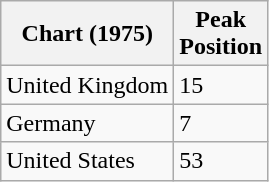<table class="wikitable">
<tr>
<th>Chart (1975)</th>
<th>Peak<br>Position</th>
</tr>
<tr>
<td>United Kingdom</td>
<td>15</td>
</tr>
<tr>
<td>Germany</td>
<td>7</td>
</tr>
<tr>
<td>United States</td>
<td>53</td>
</tr>
</table>
